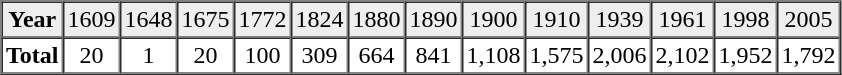<table border="1" cellpadding="2" cellspacing="0" width="500">
<tr bgcolor="#eeeeee" align="center">
<td><strong>Year</strong></td>
<td>1609</td>
<td>1648</td>
<td>1675</td>
<td>1772</td>
<td>1824</td>
<td>1880</td>
<td>1890</td>
<td>1900</td>
<td>1910</td>
<td>1939</td>
<td>1961</td>
<td>1998</td>
<td>2005</td>
</tr>
<tr align="center">
<td><strong>Total</strong></td>
<td>20</td>
<td>1</td>
<td>20</td>
<td>100</td>
<td>309</td>
<td>664</td>
<td>841</td>
<td>1,108</td>
<td>1,575</td>
<td>2,006</td>
<td>2,102</td>
<td>1,952</td>
<td>1,792</td>
</tr>
</table>
